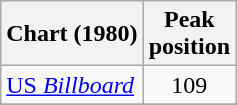<table class="wikitable sortable">
<tr>
<th>Chart (1980)</th>
<th>Peak<br>position</th>
</tr>
<tr>
<td align="left"><a href='#'>US <em>Billboard</em></a></td>
<td align="center">109</td>
</tr>
<tr>
</tr>
</table>
